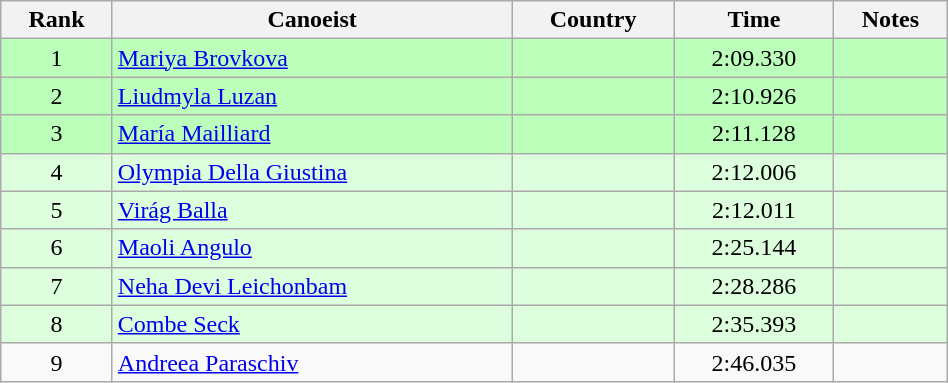<table class="wikitable" style="text-align:center;width: 50%">
<tr>
<th>Rank</th>
<th>Canoeist</th>
<th>Country</th>
<th>Time</th>
<th>Notes</th>
</tr>
<tr bgcolor=bbffbb>
<td>1</td>
<td align="left"><a href='#'>Mariya Brovkova</a></td>
<td align="left"></td>
<td>2:09.330</td>
<td></td>
</tr>
<tr bgcolor=bbffbb>
<td>2</td>
<td align="left"><a href='#'>Liudmyla Luzan</a></td>
<td align="left"></td>
<td>2:10.926</td>
<td></td>
</tr>
<tr bgcolor=bbffbb>
<td>3</td>
<td align="left"><a href='#'>María Mailliard</a></td>
<td align="left"></td>
<td>2:11.128</td>
<td></td>
</tr>
<tr bgcolor=ddffdd>
<td>4</td>
<td align="left"><a href='#'>Olympia Della Giustina</a></td>
<td align="left"></td>
<td>2:12.006</td>
<td></td>
</tr>
<tr bgcolor=ddffdd>
<td>5</td>
<td align="left"><a href='#'>Virág Balla</a></td>
<td align="left"></td>
<td>2:12.011</td>
<td></td>
</tr>
<tr bgcolor=ddffdd>
<td>6</td>
<td align="left"><a href='#'>Maoli Angulo</a></td>
<td align="left"></td>
<td>2:25.144</td>
<td></td>
</tr>
<tr bgcolor=ddffdd>
<td>7</td>
<td align="left"><a href='#'>Neha Devi Leichonbam</a></td>
<td align="left"></td>
<td>2:28.286</td>
<td></td>
</tr>
<tr bgcolor=ddffdd>
<td>8</td>
<td align="left"><a href='#'>Combe Seck</a></td>
<td align="left"></td>
<td>2:35.393</td>
<td></td>
</tr>
<tr>
<td>9</td>
<td align="left"><a href='#'>Andreea Paraschiv</a></td>
<td align="left"></td>
<td>2:46.035</td>
<td></td>
</tr>
</table>
